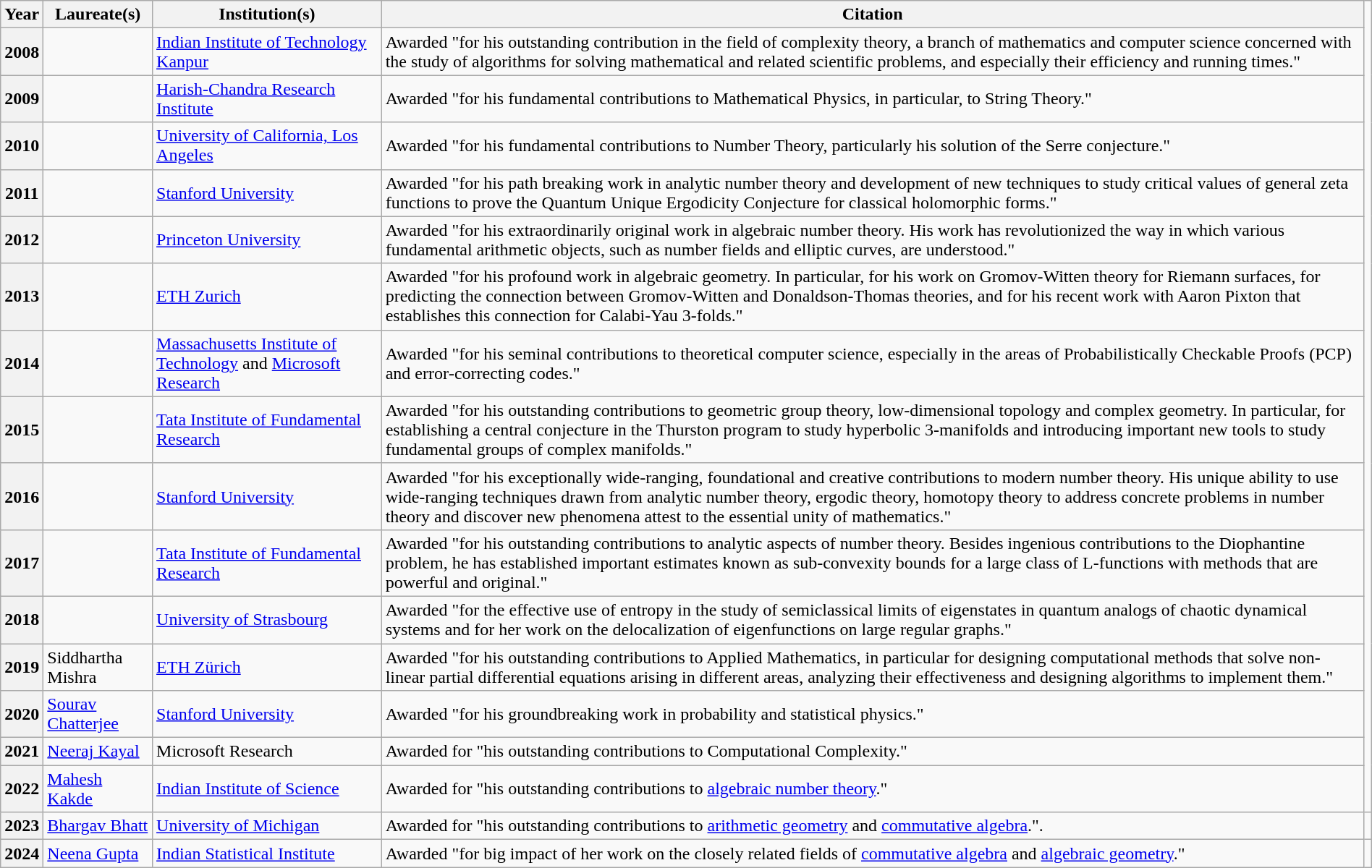<table style="margin:auto;"  class="wikitable sortable plainrowheaders">
<tr>
<th scope=col>Year</th>
<th scope=col>Laureate(s)</th>
<th scope=col>Institution(s)</th>
<th scope=col class=unsortable>Citation</th>
</tr>
<tr>
<th scope=row>2008</th>
<td></td>
<td><a href='#'>Indian Institute of Technology Kanpur</a></td>
<td>Awarded "for his outstanding contribution in the field of complexity theory, a branch of mathematics and computer science concerned with the study of algorithms for solving mathematical and related scientific problems, and especially their efficiency and running times."</td>
</tr>
<tr>
<th scope=row>2009</th>
<td></td>
<td><a href='#'>Harish-Chandra Research Institute</a></td>
<td>Awarded "for his fundamental contributions to Mathematical Physics, in particular, to String Theory."</td>
</tr>
<tr>
<th scope=row>2010</th>
<td></td>
<td><a href='#'>University of California, Los Angeles</a></td>
<td>Awarded "for his fundamental contributions to Number Theory, particularly his solution of the Serre conjecture."</td>
</tr>
<tr>
<th scope=row>2011</th>
<td></td>
<td><a href='#'>Stanford University</a></td>
<td>Awarded "for his path breaking work in analytic number theory and development of new techniques to study critical values of general zeta functions to prove the Quantum Unique Ergodicity Conjecture for classical holomorphic forms."</td>
</tr>
<tr>
<th scope=row>2012</th>
<td></td>
<td><a href='#'>Princeton University</a></td>
<td>Awarded "for his extraordinarily original work in algebraic number theory. His work has revolutionized the way in which various fundamental arithmetic objects, such as number fields and elliptic curves, are understood."</td>
</tr>
<tr>
<th scope=row>2013</th>
<td></td>
<td><a href='#'>ETH Zurich</a></td>
<td>Awarded "for his profound work in algebraic geometry. In particular, for his work on Gromov-Witten theory for Riemann surfaces, for predicting the connection between Gromov-Witten and Donaldson‑Thomas theories, and for his recent work with Aaron Pixton that establishes this connection for Calabi-Yau 3-folds."</td>
</tr>
<tr>
<th scope=row>2014</th>
<td></td>
<td><a href='#'>Massachusetts Institute of Technology</a> and <a href='#'>Microsoft Research</a></td>
<td>Awarded "for his seminal contributions to theoretical computer science, especially in the areas of Probabilistically Checkable Proofs (PCP) and error‑correcting codes."</td>
</tr>
<tr>
<th scope=row>2015</th>
<td></td>
<td><a href='#'>Tata Institute of Fundamental Research</a></td>
<td>Awarded "for his outstanding contributions to geometric group theory, low-dimensional topology and complex geometry. In particular, for establishing a central conjecture in the Thurston program to study hyperbolic 3-manifolds and introducing important new tools to study fundamental groups of complex manifolds."</td>
</tr>
<tr>
<th scope=row>2016</th>
<td></td>
<td><a href='#'>Stanford University</a></td>
<td>Awarded "for his exceptionally wide-ranging, foundational and creative contributions to modern number theory. His unique ability to use wide-ranging techniques drawn from analytic number theory, ergodic theory, homotopy theory to address concrete problems in number theory and discover new phenomena attest to the essential unity of mathematics."</td>
</tr>
<tr>
<th scope=row>2017</th>
<td></td>
<td><a href='#'>Tata Institute of Fundamental Research</a></td>
<td>Awarded "for his outstanding contributions to analytic aspects of number theory. Besides ingenious contributions to the Diophantine problem, he has established important estimates known as sub-convexity bounds for a large class of L-functions with methods that are powerful and original."</td>
</tr>
<tr>
<th scope=row>2018</th>
<td></td>
<td><a href='#'>University of Strasbourg</a></td>
<td>Awarded "for the effective use of entropy in the study of semiclassical limits of eigenstates in quantum analogs of chaotic dynamical systems and for her work on the delocalization of eigenfunctions on large regular graphs."</td>
</tr>
<tr>
<th scope=row>2019</th>
<td>Siddhartha Mishra</td>
<td><a href='#'>ETH Zürich</a></td>
<td>Awarded "for his outstanding contributions to Applied Mathematics, in particular for designing computational methods that solve non-linear partial differential equations arising in different areas, analyzing their effectiveness and designing algorithms to implement them."</td>
</tr>
<tr>
<th scope=row>2020</th>
<td><a href='#'>Sourav Chatterjee</a></td>
<td><a href='#'>Stanford University</a></td>
<td>Awarded "for his groundbreaking work in probability and statistical physics."</td>
</tr>
<tr>
<th scope=row>2021</th>
<td><a href='#'>Neeraj Kayal</a></td>
<td>Microsoft Research</td>
<td>Awarded for "his outstanding contributions to Computational Complexity."</td>
</tr>
<tr>
<th>2022</th>
<td><a href='#'>Mahesh Kakde</a></td>
<td><a href='#'>Indian Institute of Science</a></td>
<td>Awarded for "his outstanding contributions to <a href='#'>algebraic number theory</a>."</td>
</tr>
<tr>
<th>2023</th>
<td><a href='#'>Bhargav Bhatt</a></td>
<td><a href='#'>University of Michigan</a></td>
<td>Awarded for "his outstanding contributions to <a href='#'>arithmetic geometry</a> and <a href='#'>commutative algebra</a>.".</td>
<td></td>
</tr>
<tr>
<th>2024</th>
<td><a href='#'>Neena Gupta</a></td>
<td><a href='#'>Indian Statistical Institute</a></td>
<td>Awarded "for big impact of her work on the closely related fields of <a href='#'>commutative algebra</a> and <a href='#'>algebraic geometry</a>."</td>
<td></td>
</tr>
</table>
